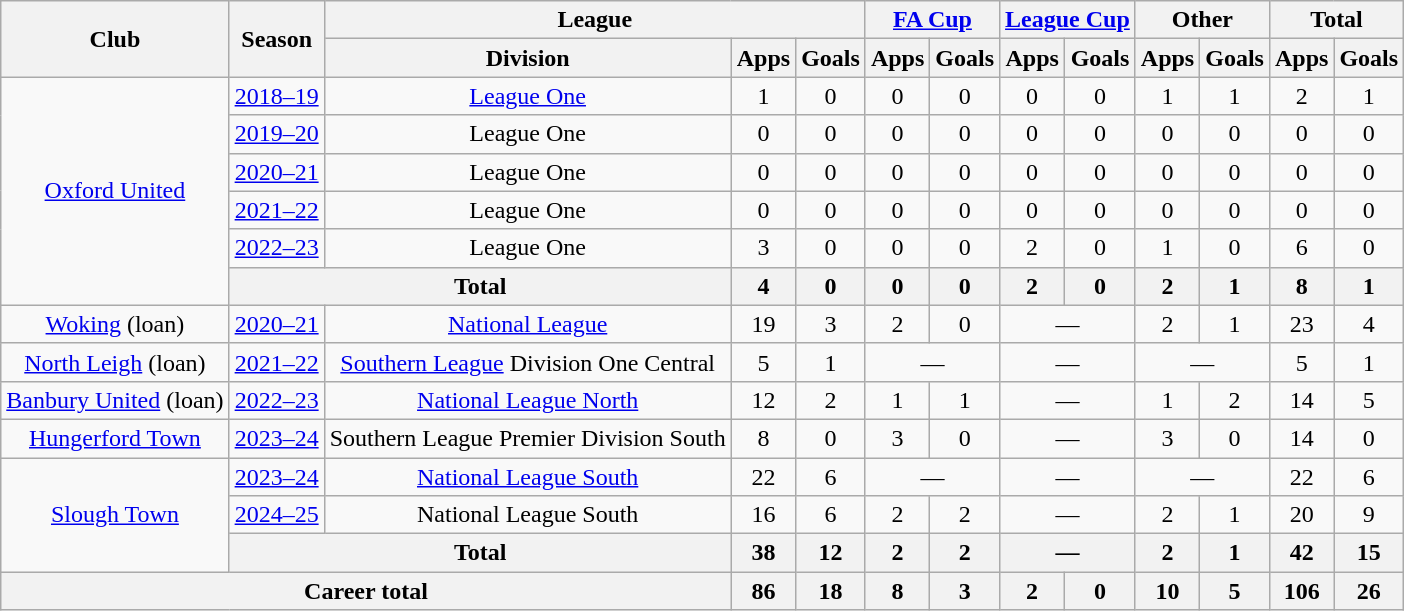<table class=wikitable style=text-align:center>
<tr>
<th rowspan=2>Club</th>
<th rowspan=2>Season</th>
<th colspan=3>League</th>
<th colspan=2><a href='#'>FA Cup</a></th>
<th colspan=2><a href='#'>League Cup</a></th>
<th colspan=2>Other</th>
<th colspan=2>Total</th>
</tr>
<tr>
<th>Division</th>
<th>Apps</th>
<th>Goals</th>
<th>Apps</th>
<th>Goals</th>
<th>Apps</th>
<th>Goals</th>
<th>Apps</th>
<th>Goals</th>
<th>Apps</th>
<th>Goals</th>
</tr>
<tr>
<td rowspan=6><a href='#'>Oxford United</a></td>
<td><a href='#'>2018–19</a></td>
<td><a href='#'>League One</a></td>
<td>1</td>
<td>0</td>
<td>0</td>
<td>0</td>
<td>0</td>
<td>0</td>
<td>1</td>
<td>1</td>
<td>2</td>
<td>1</td>
</tr>
<tr>
<td><a href='#'>2019–20</a></td>
<td>League One</td>
<td>0</td>
<td>0</td>
<td>0</td>
<td>0</td>
<td>0</td>
<td>0</td>
<td>0</td>
<td>0</td>
<td>0</td>
<td>0</td>
</tr>
<tr>
<td><a href='#'>2020–21</a></td>
<td>League One</td>
<td>0</td>
<td>0</td>
<td>0</td>
<td>0</td>
<td>0</td>
<td>0</td>
<td>0</td>
<td>0</td>
<td>0</td>
<td>0</td>
</tr>
<tr>
<td><a href='#'>2021–22</a></td>
<td>League One</td>
<td>0</td>
<td>0</td>
<td>0</td>
<td>0</td>
<td>0</td>
<td>0</td>
<td>0</td>
<td>0</td>
<td>0</td>
<td>0</td>
</tr>
<tr>
<td><a href='#'>2022–23</a></td>
<td>League One</td>
<td>3</td>
<td>0</td>
<td>0</td>
<td>0</td>
<td>2</td>
<td>0</td>
<td>1</td>
<td>0</td>
<td>6</td>
<td>0</td>
</tr>
<tr>
<th colspan=2>Total</th>
<th>4</th>
<th>0</th>
<th>0</th>
<th>0</th>
<th>2</th>
<th>0</th>
<th>2</th>
<th>1</th>
<th>8</th>
<th>1</th>
</tr>
<tr>
<td><a href='#'>Woking</a> (loan)</td>
<td><a href='#'>2020–21</a></td>
<td><a href='#'>National League</a></td>
<td>19</td>
<td>3</td>
<td>2</td>
<td>0</td>
<td colspan=2>—</td>
<td>2</td>
<td>1</td>
<td>23</td>
<td>4</td>
</tr>
<tr>
<td><a href='#'>North Leigh</a> (loan)</td>
<td><a href='#'>2021–22</a></td>
<td><a href='#'>Southern League</a> Division One Central</td>
<td>5</td>
<td>1</td>
<td colspan="2">—</td>
<td colspan="2">—</td>
<td colspan="2">—</td>
<td>5</td>
<td>1</td>
</tr>
<tr>
<td><a href='#'>Banbury United</a> (loan)</td>
<td><a href='#'>2022–23</a></td>
<td><a href='#'>National League North</a></td>
<td>12</td>
<td>2</td>
<td>1</td>
<td>1</td>
<td colspan=2>—</td>
<td>1</td>
<td>2</td>
<td>14</td>
<td>5</td>
</tr>
<tr>
<td><a href='#'>Hungerford Town</a></td>
<td><a href='#'>2023–24</a></td>
<td>Southern League Premier Division South</td>
<td>8</td>
<td>0</td>
<td>3</td>
<td>0</td>
<td colspan=2>—</td>
<td>3</td>
<td>0</td>
<td>14</td>
<td>0</td>
</tr>
<tr>
<td rowspan="3"><a href='#'>Slough Town</a></td>
<td><a href='#'>2023–24</a></td>
<td><a href='#'>National League South</a></td>
<td>22</td>
<td>6</td>
<td colspan=2>—</td>
<td colspan=2>—</td>
<td colspan=2>—</td>
<td>22</td>
<td>6</td>
</tr>
<tr>
<td><a href='#'>2024–25</a></td>
<td>National League South</td>
<td>16</td>
<td>6</td>
<td>2</td>
<td>2</td>
<td colspan=2>—</td>
<td>2</td>
<td>1</td>
<td>20</td>
<td>9</td>
</tr>
<tr>
<th colspan=2>Total</th>
<th>38</th>
<th>12</th>
<th>2</th>
<th>2</th>
<th colspan=2>—</th>
<th>2</th>
<th>1</th>
<th>42</th>
<th>15</th>
</tr>
<tr>
<th colspan="3">Career total</th>
<th>86</th>
<th>18</th>
<th>8</th>
<th>3</th>
<th>2</th>
<th>0</th>
<th>10</th>
<th>5</th>
<th>106</th>
<th>26</th>
</tr>
</table>
